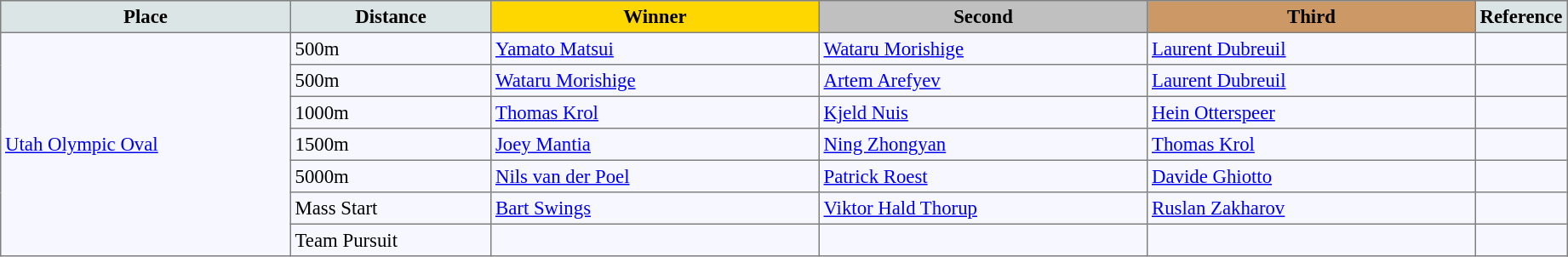<table bgcolor="#f7f8ff" cellpadding="3" cellspacing="0" border="1" style="font-size: 95%; border: gray solid 1px; border-collapse: collapse;">
<tr bgcolor="#cccccc" (1>
<td width="220" align="center" bgcolor="#dce5e5"><strong>Place</strong></td>
<td width="150" align="center" bgcolor="#dce5e5"><strong>Distance</strong></td>
<td align="center" bgcolor="gold" width="250"><strong>Winner</strong></td>
<td align="center" bgcolor="silver" width="250"><strong>Second</strong></td>
<td width="250" align="center" bgcolor="#cc9966"><strong>Third</strong></td>
<td width="30" align="center" bgcolor="#dce5e5"><strong>Reference</strong></td>
</tr>
<tr align="left">
<td rowspan=7><a href='#'>Utah Olympic Oval</a></td>
<td>500m</td>
<td> <a href='#'>Yamato Matsui</a></td>
<td> <a href='#'>Wataru Morishige</a></td>
<td> <a href='#'>Laurent Dubreuil</a></td>
<td></td>
</tr>
<tr align="left">
<td>500m</td>
<td> <a href='#'>Wataru Morishige</a></td>
<td> <a href='#'>Artem Arefyev</a></td>
<td> <a href='#'>Laurent Dubreuil</a></td>
<td></td>
</tr>
<tr align="left">
<td>1000m</td>
<td> <a href='#'>Thomas Krol</a></td>
<td> <a href='#'>Kjeld Nuis</a></td>
<td> <a href='#'>Hein Otterspeer</a></td>
<td></td>
</tr>
<tr align="left">
<td>1500m</td>
<td> <a href='#'>Joey Mantia</a></td>
<td> <a href='#'>Ning Zhongyan</a></td>
<td> <a href='#'>Thomas Krol</a></td>
<td></td>
</tr>
<tr align="left">
<td>5000m</td>
<td> <a href='#'>Nils van der Poel</a></td>
<td> <a href='#'>Patrick Roest</a></td>
<td> <a href='#'>Davide Ghiotto</a></td>
<td></td>
</tr>
<tr align="left">
<td>Mass Start</td>
<td> <a href='#'>Bart Swings</a></td>
<td> <a href='#'>Viktor Hald Thorup</a></td>
<td> <a href='#'>Ruslan Zakharov</a></td>
<td></td>
</tr>
<tr align="left">
<td>Team Pursuit</td>
<td></td>
<td></td>
<td></td>
<td></td>
</tr>
</table>
